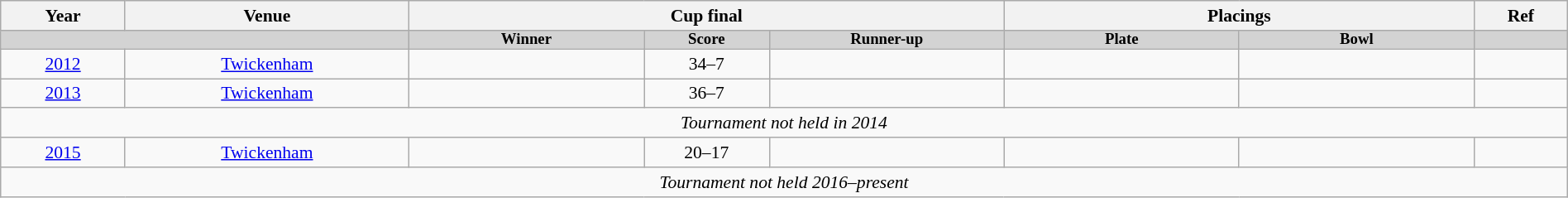<table class="wikitable" style="font-size:90%; width: 100%; text-align: center;">
<tr>
<th>Year</th>
<th>Venue</th>
<th colspan=3>Cup final</th>
<th colspan=2>Placings</th>
<th style="padding:2px;">Ref</th>
</tr>
<tr bgcolor=lightgrey style="line-height:9px; font-size:87%;">
<td colspan=2 style="font-weight:bold;"></td>
<td width=15% style="font-weight:bold;">Winner</td>
<td width=8%  style="font-weight:bold;">Score</td>
<td width=15% style="font-weight:bold;">Runner-up</td>
<td width=15% style="font-weight:bold;">Plate</td>
<td width=15% style="font-weight:bold;">Bowl</td>
<td></td>
</tr>
<tr>
<td><a href='#'>2012</a></td>
<td><a href='#'>Twickenham</a></td>
<td></td>
<td align=center>34–7</td>
<td></td>
<td></td>
<td></td>
<td></td>
</tr>
<tr>
<td><a href='#'>2013</a></td>
<td><a href='#'>Twickenham</a></td>
<td></td>
<td align=center>36–7</td>
<td></td>
<td></td>
<td></td>
<td></td>
</tr>
<tr>
<td colspan=8 align=center><em>Tournament not held in 2014</em></td>
</tr>
<tr>
<td><a href='#'>2015</a></td>
<td><a href='#'>Twickenham</a></td>
<td></td>
<td align=center>20–17</td>
<td></td>
<td></td>
<td></td>
<td></td>
</tr>
<tr>
<td colspan=8 align=center><em>Tournament not held 2016–present</em></td>
</tr>
</table>
